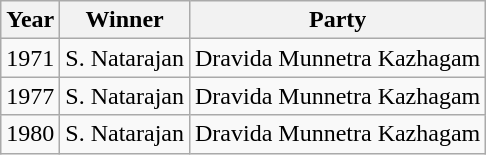<table class="wikitable sortable">
<tr>
<th>Year</th>
<th>Winner</th>
<th>Party</th>
</tr>
<tr>
<td>1971</td>
<td>S. Natarajan</td>
<td>Dravida Munnetra Kazhagam</td>
</tr>
<tr>
<td>1977</td>
<td>S. Natarajan</td>
<td>Dravida Munnetra Kazhagam</td>
</tr>
<tr>
<td>1980</td>
<td>S. Natarajan</td>
<td>Dravida Munnetra Kazhagam</td>
</tr>
</table>
